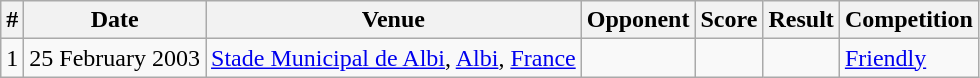<table class="wikitable">
<tr>
<th>#</th>
<th>Date</th>
<th>Venue</th>
<th>Opponent</th>
<th>Score</th>
<th>Result</th>
<th>Competition</th>
</tr>
<tr>
<td>1</td>
<td>25 February 2003</td>
<td><a href='#'>Stade Municipal de Albi</a>, <a href='#'>Albi</a>, <a href='#'>France</a></td>
<td></td>
<td></td>
<td></td>
<td><a href='#'>Friendly</a></td>
</tr>
</table>
